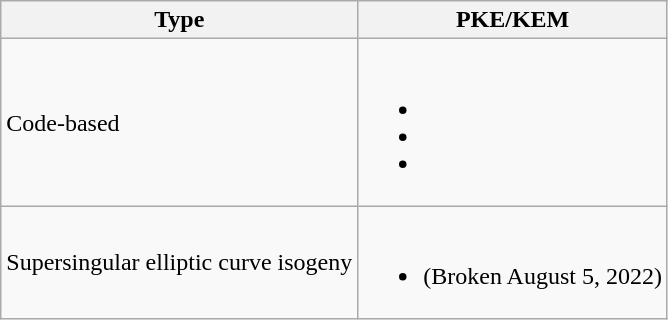<table class="wikitable">
<tr>
<th>Type</th>
<th>PKE/KEM</th>
</tr>
<tr>
<td>Code-based</td>
<td><br><ul><li></li><li></li><li></li></ul></td>
</tr>
<tr>
<td>Supersingular elliptic curve isogeny</td>
<td><br><ul><li> (Broken August 5, 2022) </li></ul></td>
</tr>
</table>
